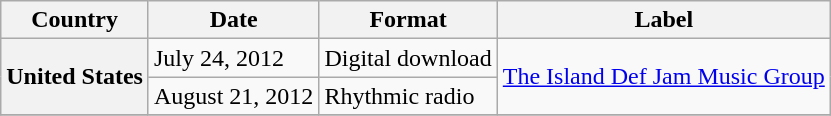<table class="wikitable plainrowheaders">
<tr>
<th scope="col">Country</th>
<th scope="col">Date</th>
<th scope="col">Format</th>
<th scope="col">Label</th>
</tr>
<tr>
<th scope="row" rowspan="2">United States</th>
<td>July 24, 2012</td>
<td>Digital download</td>
<td rowspan="2"><a href='#'>The Island Def Jam Music Group</a></td>
</tr>
<tr>
<td>August 21, 2012</td>
<td>Rhythmic radio</td>
</tr>
<tr>
</tr>
</table>
